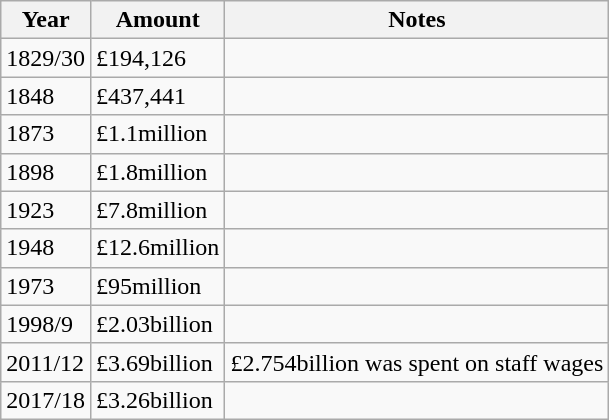<table class="wikitable">
<tr>
<th>Year</th>
<th>Amount</th>
<th>Notes</th>
</tr>
<tr>
<td>1829/30</td>
<td>£194,126</td>
<td></td>
</tr>
<tr>
<td>1848</td>
<td>£437,441</td>
<td></td>
</tr>
<tr>
<td>1873</td>
<td>£1.1million</td>
<td></td>
</tr>
<tr>
<td>1898</td>
<td>£1.8million</td>
<td></td>
</tr>
<tr>
<td>1923</td>
<td>£7.8million</td>
<td></td>
</tr>
<tr>
<td>1948</td>
<td>£12.6million</td>
<td></td>
</tr>
<tr>
<td>1973</td>
<td>£95million</td>
<td></td>
</tr>
<tr>
<td>1998/9</td>
<td>£2.03billion</td>
<td></td>
</tr>
<tr>
<td>2011/12</td>
<td>£3.69billion</td>
<td>£2.754billion was spent on staff wages</td>
</tr>
<tr>
<td>2017/18</td>
<td>£3.26billion</td>
<td></td>
</tr>
</table>
